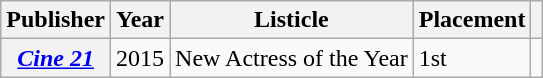<table class="wikitable plainrowheaders sortable">
<tr>
<th scope="col">Publisher</th>
<th scope="col">Year</th>
<th scope="col">Listicle</th>
<th scope="col">Placement</th>
<th scope="col" class="unsortable"></th>
</tr>
<tr>
<th scope="row"><em><a href='#'>Cine 21</a></em></th>
<td>2015</td>
<td style="text-align:left">New Actress of the Year</td>
<td>1st</td>
<td></td>
</tr>
</table>
